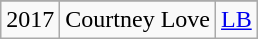<table class="wikitable" style="text-align:center">
<tr>
</tr>
<tr>
<td>2017</td>
<td>Courtney Love</td>
<td><a href='#'>LB</a></td>
</tr>
</table>
